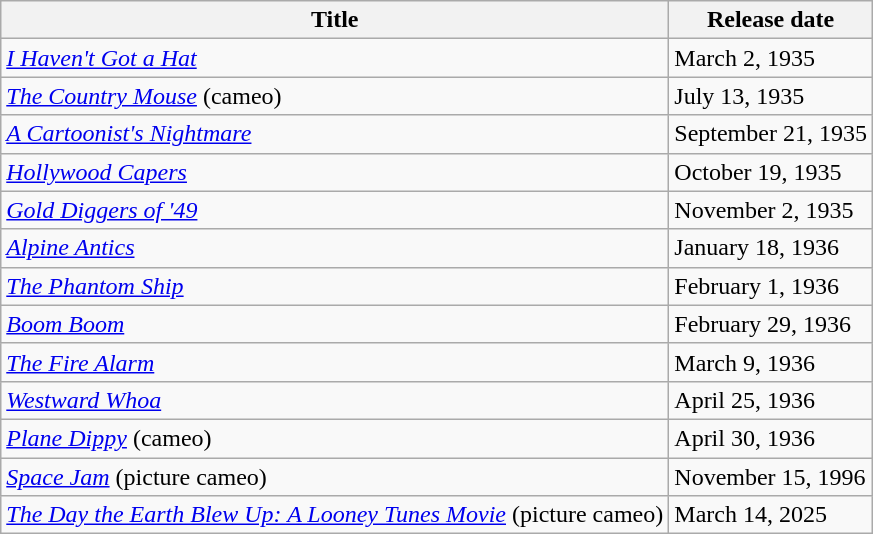<table class="wikitable">
<tr>
<th>Title</th>
<th>Release date</th>
</tr>
<tr>
<td><em><a href='#'>I Haven't Got a Hat</a></em></td>
<td>March 2, 1935</td>
</tr>
<tr>
<td><em><a href='#'>The Country Mouse</a></em> (cameo)</td>
<td>July 13, 1935</td>
</tr>
<tr>
<td><em><a href='#'>A Cartoonist's Nightmare</a></em></td>
<td>September 21, 1935</td>
</tr>
<tr>
<td><em><a href='#'>Hollywood Capers</a></em></td>
<td>October 19, 1935</td>
</tr>
<tr>
<td><em><a href='#'>Gold Diggers of '49</a></em></td>
<td>November 2, 1935</td>
</tr>
<tr>
<td><em><a href='#'>Alpine Antics</a></em></td>
<td>January 18, 1936</td>
</tr>
<tr>
<td><em><a href='#'>The Phantom Ship</a></em></td>
<td>February 1, 1936</td>
</tr>
<tr>
<td><em><a href='#'>Boom Boom</a></em></td>
<td>February 29, 1936</td>
</tr>
<tr>
<td><em><a href='#'>The Fire Alarm</a></em></td>
<td>March 9, 1936</td>
</tr>
<tr>
<td><em><a href='#'>Westward Whoa</a></em></td>
<td>April 25, 1936</td>
</tr>
<tr>
<td><em><a href='#'>Plane Dippy</a></em> (cameo)</td>
<td>April 30, 1936</td>
</tr>
<tr>
<td><em><a href='#'>Space Jam</a></em> (picture cameo)</td>
<td>November 15, 1996</td>
</tr>
<tr>
<td><em><a href='#'>The Day the Earth Blew Up: A Looney Tunes Movie</a></em> (picture cameo)</td>
<td>March 14, 2025</td>
</tr>
</table>
